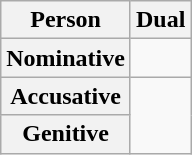<table class="wikitable">
<tr>
<th>Person</th>
<th>Dual</th>
</tr>
<tr>
<th>Nominative</th>
<td> <em></em></td>
</tr>
<tr>
<th>Accusative</th>
<td rowspan=2> <em></em></td>
</tr>
<tr>
<th>Genitive</th>
</tr>
</table>
